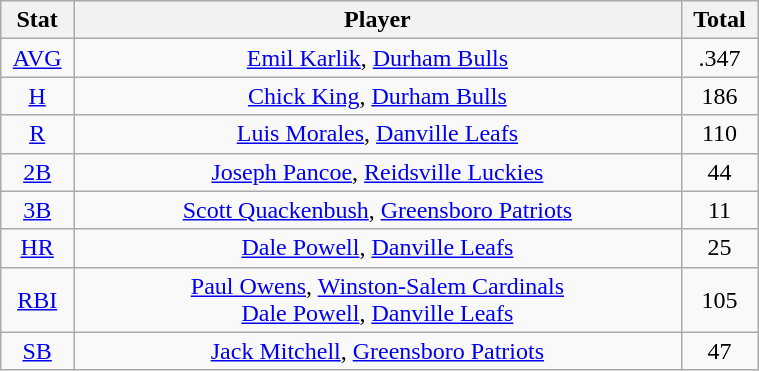<table class="wikitable" width="40%" style="text-align:center;">
<tr>
<th width="5%">Stat</th>
<th width="60%">Player</th>
<th width="5%">Total</th>
</tr>
<tr>
<td><a href='#'>AVG</a></td>
<td><a href='#'>Emil Karlik</a>, <a href='#'>Durham Bulls</a></td>
<td>.347</td>
</tr>
<tr>
<td><a href='#'>H</a></td>
<td><a href='#'>Chick King</a>, <a href='#'>Durham Bulls</a></td>
<td>186</td>
</tr>
<tr>
<td><a href='#'>R</a></td>
<td><a href='#'>Luis Morales</a>, <a href='#'>Danville Leafs</a></td>
<td>110</td>
</tr>
<tr>
<td><a href='#'>2B</a></td>
<td><a href='#'>Joseph Pancoe</a>, <a href='#'>Reidsville Luckies</a></td>
<td>44</td>
</tr>
<tr>
<td><a href='#'>3B</a></td>
<td><a href='#'>Scott Quackenbush</a>, <a href='#'>Greensboro Patriots</a></td>
<td>11</td>
</tr>
<tr>
<td><a href='#'>HR</a></td>
<td><a href='#'>Dale Powell</a>, <a href='#'>Danville Leafs</a></td>
<td>25</td>
</tr>
<tr>
<td><a href='#'>RBI</a></td>
<td><a href='#'>Paul Owens</a>, <a href='#'>Winston-Salem Cardinals</a> <br> <a href='#'>Dale Powell</a>, <a href='#'>Danville Leafs</a></td>
<td>105</td>
</tr>
<tr>
<td><a href='#'>SB</a></td>
<td><a href='#'>Jack Mitchell</a>, <a href='#'>Greensboro Patriots</a></td>
<td>47</td>
</tr>
</table>
